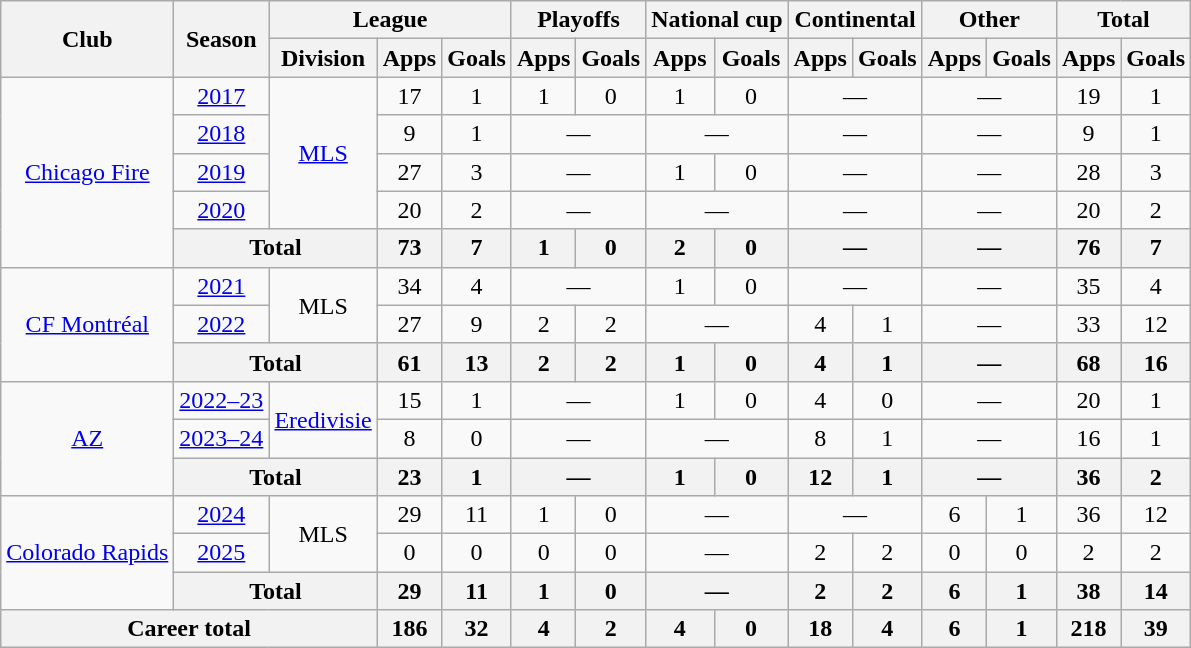<table class="wikitable" style="text-align:center">
<tr>
<th rowspan="2">Club</th>
<th rowspan="2">Season</th>
<th colspan="3">League</th>
<th colspan="2">Playoffs</th>
<th colspan="2">National cup</th>
<th colspan="2">Continental</th>
<th colspan="2">Other</th>
<th colspan="2">Total</th>
</tr>
<tr>
<th>Division</th>
<th>Apps</th>
<th>Goals</th>
<th>Apps</th>
<th>Goals</th>
<th>Apps</th>
<th>Goals</th>
<th>Apps</th>
<th>Goals</th>
<th>Apps</th>
<th>Goals</th>
<th>Apps</th>
<th>Goals</th>
</tr>
<tr>
<td rowspan="5"><a href='#'>Chicago Fire</a></td>
<td><a href='#'>2017</a></td>
<td rowspan="4"><a href='#'>MLS</a></td>
<td>17</td>
<td>1</td>
<td>1</td>
<td>0</td>
<td>1</td>
<td>0</td>
<td colspan="2">—</td>
<td colspan="2">—</td>
<td>19</td>
<td>1</td>
</tr>
<tr>
<td><a href='#'>2018</a></td>
<td>9</td>
<td>1</td>
<td colspan="2">—</td>
<td colspan="2">—</td>
<td colspan="2">—</td>
<td colspan="2">—</td>
<td>9</td>
<td>1</td>
</tr>
<tr>
<td><a href='#'>2019</a></td>
<td>27</td>
<td>3</td>
<td colspan="2">—</td>
<td>1</td>
<td>0</td>
<td colspan="2">—</td>
<td colspan="2">—</td>
<td>28</td>
<td>3</td>
</tr>
<tr>
<td><a href='#'>2020</a></td>
<td>20</td>
<td>2</td>
<td colspan="2">—</td>
<td colspan="2">—</td>
<td colspan="2">—</td>
<td colspan="2">—</td>
<td>20</td>
<td>2</td>
</tr>
<tr>
<th colspan="2">Total</th>
<th>73</th>
<th>7</th>
<th>1</th>
<th>0</th>
<th>2</th>
<th>0</th>
<th colspan="2">—</th>
<th colspan="2">—</th>
<th>76</th>
<th>7</th>
</tr>
<tr>
<td rowspan="3"><a href='#'>CF Montréal</a></td>
<td><a href='#'>2021</a></td>
<td rowspan="2">MLS</td>
<td>34</td>
<td>4</td>
<td colspan="2">—</td>
<td>1</td>
<td>0</td>
<td colspan="2">—</td>
<td colspan="2">—</td>
<td>35</td>
<td>4</td>
</tr>
<tr>
<td><a href='#'>2022</a></td>
<td>27</td>
<td>9</td>
<td>2</td>
<td>2</td>
<td colspan="2">—</td>
<td>4</td>
<td>1</td>
<td colspan="2">—</td>
<td>33</td>
<td>12</td>
</tr>
<tr>
<th colspan="2">Total</th>
<th>61</th>
<th>13</th>
<th>2</th>
<th>2</th>
<th>1</th>
<th>0</th>
<th>4</th>
<th>1</th>
<th colspan="2">—</th>
<th>68</th>
<th>16</th>
</tr>
<tr>
<td rowspan="3"><a href='#'>AZ</a></td>
<td><a href='#'>2022–23</a></td>
<td rowspan="2"><a href='#'>Eredivisie</a></td>
<td>15</td>
<td>1</td>
<td colspan="2">—</td>
<td>1</td>
<td>0</td>
<td>4</td>
<td>0</td>
<td colspan="2">—</td>
<td>20</td>
<td>1</td>
</tr>
<tr>
<td><a href='#'>2023–24</a></td>
<td>8</td>
<td>0</td>
<td colspan="2">—</td>
<td colspan="2">—</td>
<td>8</td>
<td>1</td>
<td colspan="2">—</td>
<td>16</td>
<td>1</td>
</tr>
<tr>
<th colspan="2">Total</th>
<th>23</th>
<th>1</th>
<th colspan="2">—</th>
<th>1</th>
<th>0</th>
<th>12</th>
<th>1</th>
<th colspan="2">—</th>
<th>36</th>
<th>2</th>
</tr>
<tr>
<td rowspan="3"><a href='#'>Colorado Rapids</a></td>
<td><a href='#'>2024</a></td>
<td rowspan="2">MLS</td>
<td>29</td>
<td>11</td>
<td>1</td>
<td>0</td>
<td colspan="2">—</td>
<td colspan="2">—</td>
<td>6</td>
<td>1</td>
<td>36</td>
<td>12</td>
</tr>
<tr>
<td><a href='#'>2025</a></td>
<td>0</td>
<td>0</td>
<td>0</td>
<td>0</td>
<td colspan="2">—</td>
<td>2</td>
<td>2</td>
<td>0</td>
<td>0</td>
<td>2</td>
<td>2</td>
</tr>
<tr>
<th colspan="2">Total</th>
<th>29</th>
<th>11</th>
<th>1</th>
<th>0</th>
<th colspan="2">—</th>
<th>2</th>
<th>2</th>
<th>6</th>
<th>1</th>
<th>38</th>
<th>14</th>
</tr>
<tr>
<th colspan="3">Career total</th>
<th>186</th>
<th>32</th>
<th>4</th>
<th>2</th>
<th>4</th>
<th>0</th>
<th>18</th>
<th>4</th>
<th>6</th>
<th>1</th>
<th>218</th>
<th>39</th>
</tr>
</table>
